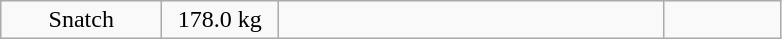<table class = "wikitable" style="text-align:center;">
<tr>
<td width=100>Snatch</td>
<td width=70>178.0 kg</td>
<td width=250 align=left></td>
<td width=70></td>
</tr>
</table>
